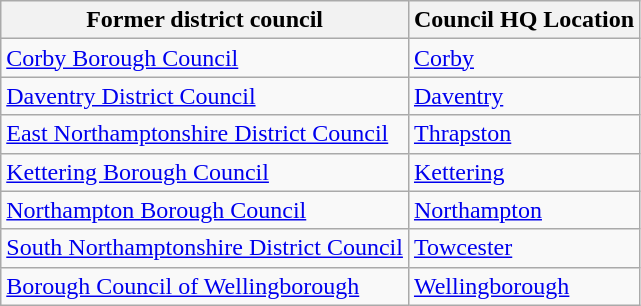<table class="wikitable">
<tr>
<th><strong>Former district council</strong></th>
<th>Council HQ Location</th>
</tr>
<tr>
<td><a href='#'>Corby Borough Council</a></td>
<td><a href='#'>Corby</a></td>
</tr>
<tr>
<td><a href='#'>Daventry District Council</a></td>
<td><a href='#'>Daventry</a></td>
</tr>
<tr>
<td><a href='#'>East Northamptonshire District Council</a></td>
<td><a href='#'>Thrapston</a></td>
</tr>
<tr>
<td><a href='#'>Kettering Borough Council</a></td>
<td><a href='#'>Kettering</a></td>
</tr>
<tr>
<td><a href='#'>Northampton Borough Council</a></td>
<td><a href='#'>Northampton</a></td>
</tr>
<tr>
<td><a href='#'>South Northamptonshire District Council</a></td>
<td><a href='#'>Towcester</a></td>
</tr>
<tr>
<td><a href='#'>Borough Council of Wellingborough</a></td>
<td><a href='#'>Wellingborough</a></td>
</tr>
</table>
